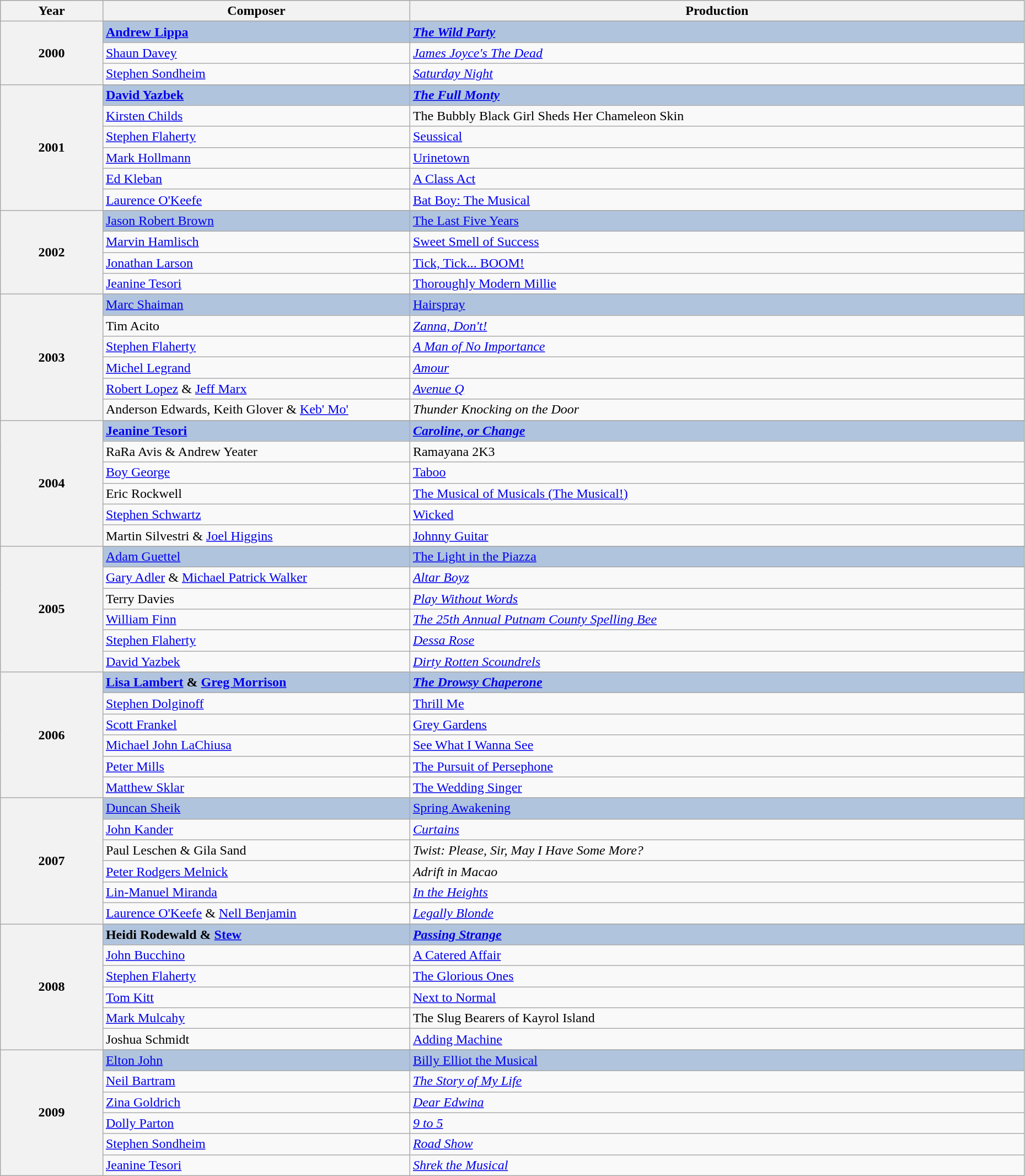<table class="wikitable" style="width:98%;">
<tr style="background:#bebebe;">
<th style="width:10%;">Year</th>
<th style="width:30%;">Composer</th>
<th style="width:60%;">Production</th>
</tr>
<tr>
<th rowspan="4" align="center">2000</th>
</tr>
<tr style="background:#B0C4DE">
<td><strong><a href='#'>Andrew Lippa</a></strong></td>
<td><strong><em><a href='#'>The Wild Party</a></em></strong></td>
</tr>
<tr>
<td><a href='#'>Shaun Davey</a></td>
<td><em><a href='#'>James Joyce's The Dead</a></em></td>
</tr>
<tr>
<td><a href='#'>Stephen Sondheim</a></td>
<td><em><a href='#'>Saturday Night</a></em></td>
</tr>
<tr>
<th rowspan="7" align="center">2001</th>
</tr>
<tr style="background:#B0C4DE">
<td><strong><a href='#'>David Yazbek</a></strong></td>
<td><strong><em><a href='#'>The Full Monty</a><em> <strong></td>
</tr>
<tr>
<td><a href='#'>Kirsten Childs</a></td>
<td></em>The Bubbly Black Girl Sheds Her Chameleon Skin<em></td>
</tr>
<tr>
<td><a href='#'>Stephen Flaherty</a></td>
<td></em><a href='#'>Seussical</a><em></td>
</tr>
<tr>
<td><a href='#'>Mark Hollmann</a></td>
<td></em><a href='#'>Urinetown</a><em></td>
</tr>
<tr>
<td><a href='#'>Ed Kleban</a></td>
<td></em><a href='#'>A Class Act</a><em></td>
</tr>
<tr>
<td><a href='#'>Laurence O'Keefe</a></td>
<td></em><a href='#'>Bat Boy: The Musical</a><em></td>
</tr>
<tr>
<th rowspan="5" align="center">2002</th>
</tr>
<tr style="background:#B0C4DE">
<td></strong><a href='#'>Jason Robert Brown</a><strong></td>
<td></em></strong><a href='#'>The Last Five Years</a><strong><em></td>
</tr>
<tr>
<td><a href='#'>Marvin Hamlisch</a></td>
<td></em><a href='#'>Sweet Smell of Success</a><em></td>
</tr>
<tr>
<td><a href='#'>Jonathan Larson</a></td>
<td></em><a href='#'>Tick, Tick... BOOM!</a><em></td>
</tr>
<tr>
<td><a href='#'>Jeanine Tesori</a></td>
<td></em><a href='#'>Thoroughly Modern Millie</a><em></td>
</tr>
<tr>
<th rowspan="7" align="center">2003</th>
</tr>
<tr style="background:#B0C4DE">
<td></strong><a href='#'>Marc Shaiman</a><strong></td>
<td></em></strong><a href='#'>Hairspray</a></em> </strong></td>
</tr>
<tr>
<td>Tim Acito</td>
<td><em><a href='#'>Zanna, Don't!</a></em></td>
</tr>
<tr>
<td><a href='#'>Stephen Flaherty</a></td>
<td><em><a href='#'>A Man of No Importance</a></em></td>
</tr>
<tr>
<td><a href='#'>Michel Legrand</a></td>
<td><em><a href='#'>Amour</a></em></td>
</tr>
<tr>
<td><a href='#'>Robert Lopez</a> & <a href='#'>Jeff Marx</a></td>
<td><em><a href='#'>Avenue Q</a></em></td>
</tr>
<tr>
<td>Anderson Edwards, Keith Glover & <a href='#'>Keb' Mo'</a></td>
<td><em>Thunder Knocking on the Door</em></td>
</tr>
<tr>
<th rowspan="7" align="center">2004</th>
</tr>
<tr style="background:#B0C4DE">
<td><strong><a href='#'>Jeanine Tesori</a></strong></td>
<td><strong><em><a href='#'>Caroline, or Change</a><em> <strong></td>
</tr>
<tr>
<td>RaRa Avis & Andrew Yeater</td>
<td></em>Ramayana 2K3<em></td>
</tr>
<tr>
<td><a href='#'>Boy George</a></td>
<td></em><a href='#'>Taboo</a><em></td>
</tr>
<tr>
<td>Eric Rockwell</td>
<td></em><a href='#'>The Musical of Musicals (The Musical!)</a><em></td>
</tr>
<tr>
<td><a href='#'>Stephen Schwartz</a></td>
<td></em><a href='#'>Wicked</a><em></td>
</tr>
<tr>
<td>Martin Silvestri & <a href='#'>Joel Higgins</a></td>
<td></em><a href='#'>Johnny Guitar</a><em></td>
</tr>
<tr>
<th rowspan="7" align="center">2005</th>
</tr>
<tr style="background:#B0C4DE">
<td></strong><a href='#'>Adam Guettel</a><strong></td>
<td></em></strong><a href='#'>The Light in the Piazza</a></em> </strong></td>
</tr>
<tr>
<td><a href='#'>Gary Adler</a> & <a href='#'>Michael Patrick Walker</a></td>
<td><em><a href='#'>Altar Boyz</a></em></td>
</tr>
<tr>
<td>Terry Davies</td>
<td><em><a href='#'>Play Without Words</a></em></td>
</tr>
<tr>
<td><a href='#'>William Finn</a></td>
<td><em><a href='#'>The 25th Annual Putnam County Spelling Bee</a></em></td>
</tr>
<tr>
<td><a href='#'>Stephen Flaherty</a></td>
<td><em><a href='#'>Dessa Rose</a></em></td>
</tr>
<tr>
<td><a href='#'>David Yazbek</a></td>
<td><em><a href='#'>Dirty Rotten Scoundrels</a></em></td>
</tr>
<tr>
<th rowspan="7" align="center">2006</th>
</tr>
<tr style="background:#B0C4DE">
<td><strong><a href='#'>Lisa Lambert</a> & <a href='#'>Greg Morrison</a></strong></td>
<td><strong><em><a href='#'>The Drowsy Chaperone</a><em> <strong></td>
</tr>
<tr>
<td><a href='#'>Stephen Dolginoff</a></td>
<td></em><a href='#'>Thrill Me</a><em></td>
</tr>
<tr>
<td><a href='#'>Scott Frankel</a></td>
<td></em><a href='#'>Grey Gardens</a><em></td>
</tr>
<tr>
<td><a href='#'>Michael John LaChiusa</a></td>
<td></em><a href='#'>See What I Wanna See</a><em></td>
</tr>
<tr>
<td><a href='#'>Peter Mills</a></td>
<td></em><a href='#'>The Pursuit of Persephone</a><em></td>
</tr>
<tr>
<td><a href='#'>Matthew Sklar</a></td>
<td></em><a href='#'>The Wedding Singer</a><em></td>
</tr>
<tr>
<th rowspan="7" align="center">2007</th>
</tr>
<tr style="background:#B0C4DE">
<td></strong><a href='#'>Duncan Sheik</a><strong></td>
<td></em></strong><a href='#'>Spring Awakening</a></em> </strong></td>
</tr>
<tr>
<td><a href='#'>John Kander</a></td>
<td><em><a href='#'>Curtains</a></em></td>
</tr>
<tr>
<td>Paul Leschen & Gila Sand</td>
<td><em>Twist: Please, Sir, May I Have Some More?</em></td>
</tr>
<tr>
<td><a href='#'>Peter Rodgers Melnick</a></td>
<td><em>Adrift in Macao</em></td>
</tr>
<tr>
<td><a href='#'>Lin-Manuel Miranda</a></td>
<td><em><a href='#'>In the Heights</a></em></td>
</tr>
<tr>
<td><a href='#'>Laurence O'Keefe</a> & <a href='#'>Nell Benjamin</a></td>
<td><em><a href='#'>Legally Blonde</a></em></td>
</tr>
<tr>
<th rowspan="7" align="center">2008</th>
</tr>
<tr style="background:#B0C4DE">
<td><strong>Heidi Rodewald & <a href='#'>Stew</a></strong></td>
<td><strong><em><a href='#'>Passing Strange</a><em> <strong></td>
</tr>
<tr>
<td><a href='#'>John Bucchino</a></td>
<td></em><a href='#'>A Catered Affair</a><em></td>
</tr>
<tr>
<td><a href='#'>Stephen Flaherty</a></td>
<td></em><a href='#'>The Glorious Ones</a><em></td>
</tr>
<tr>
<td><a href='#'>Tom Kitt</a></td>
<td></em><a href='#'>Next to Normal</a><em></td>
</tr>
<tr>
<td><a href='#'>Mark Mulcahy</a></td>
<td></em>The Slug Bearers of Kayrol Island<em></td>
</tr>
<tr>
<td>Joshua Schmidt</td>
<td></em><a href='#'>Adding Machine</a><em></td>
</tr>
<tr>
<th rowspan="7" align="center">2009</th>
</tr>
<tr style="background:#B0C4DE">
<td></strong><a href='#'>Elton John</a><strong></td>
<td></em></strong><a href='#'>Billy Elliot the Musical</a></em> </strong></td>
</tr>
<tr>
<td><a href='#'>Neil Bartram</a></td>
<td><em><a href='#'>The Story of My Life</a></em></td>
</tr>
<tr>
<td><a href='#'>Zina Goldrich</a></td>
<td><em><a href='#'>Dear Edwina</a></em></td>
</tr>
<tr>
<td><a href='#'>Dolly Parton</a></td>
<td><em><a href='#'>9 to 5</a></em></td>
</tr>
<tr>
<td><a href='#'>Stephen Sondheim</a></td>
<td><em><a href='#'>Road Show</a></em></td>
</tr>
<tr>
<td><a href='#'>Jeanine Tesori</a></td>
<td><em><a href='#'>Shrek the Musical</a></em></td>
</tr>
</table>
